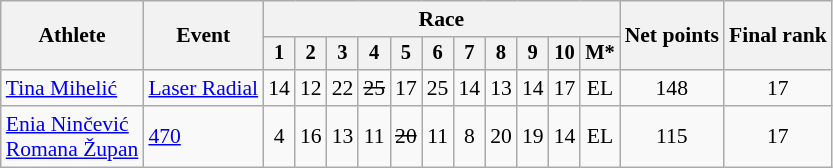<table class="wikitable" style="font-size:90%">
<tr>
<th rowspan="2">Athlete</th>
<th rowspan="2">Event</th>
<th colspan=11>Race</th>
<th rowspan=2>Net points</th>
<th rowspan=2>Final rank</th>
</tr>
<tr style="font-size:95%">
<th>1</th>
<th>2</th>
<th>3</th>
<th>4</th>
<th>5</th>
<th>6</th>
<th>7</th>
<th>8</th>
<th>9</th>
<th>10</th>
<th>M*</th>
</tr>
<tr align=center>
<td align=left><a href='#'>Tina Mihelić</a></td>
<td align=left><a href='#'>Laser Radial</a></td>
<td>14</td>
<td>12</td>
<td>22</td>
<td><s>25</s></td>
<td>17</td>
<td>25</td>
<td>14</td>
<td>13</td>
<td>14</td>
<td>17</td>
<td>EL</td>
<td>148</td>
<td>17</td>
</tr>
<tr align=center>
<td align=left><a href='#'>Enia Ninčević</a><br><a href='#'>Romana Župan</a></td>
<td align=left><a href='#'>470</a></td>
<td>4</td>
<td>16</td>
<td>13</td>
<td>11</td>
<td><s>20</s></td>
<td>11</td>
<td>8</td>
<td>20</td>
<td>19</td>
<td>14</td>
<td>EL</td>
<td>115</td>
<td>17</td>
</tr>
</table>
